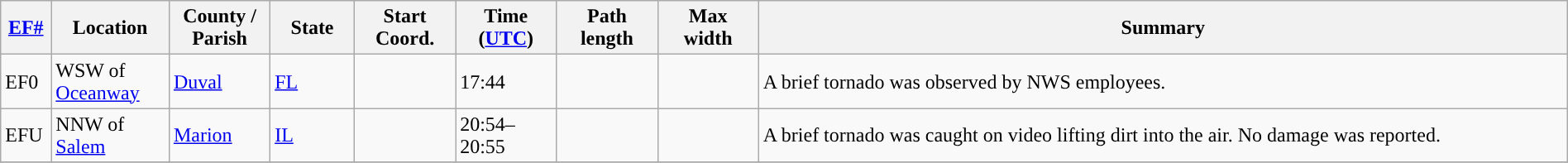<table class="wikitable sortable" style="width:100%;">
<tr>
<th scope="col"  style="width:3%; text-align:center;"><a href='#'>EF#</a></th>
<th scope="col"  style="width:7%; text-align:center;" class="unsortable">Location</th>
<th scope="col"  style="width:6%; text-align:center;" class="unsortable">County / Parish</th>
<th scope="col"  style="width:5%; text-align:center;">State</th>
<th scope="col"  style="width:6%; text-align:center;">Start Coord.</th>
<th scope="col"  style="width:6%; text-align:center;">Time (<a href='#'>UTC</a>)</th>
<th scope="col"  style="width:6%; text-align:center;">Path length</th>
<th scope="col"  style="width:6%; text-align:center;">Max width</th>
<th scope="col" class="unsortable" style="width:48%; text-align:center;">Summary</th>
</tr>
<tr>
<td>EF0</td>
<td>WSW of <a href='#'>Oceanway</a></td>
<td><a href='#'>Duval</a></td>
<td><a href='#'>FL</a></td>
<td></td>
<td>17:44</td>
<td></td>
<td></td>
<td>A brief tornado was observed by NWS employees.</td>
</tr>
<tr>
<td>EFU</td>
<td>NNW of <a href='#'>Salem</a></td>
<td><a href='#'>Marion</a></td>
<td><a href='#'>IL</a></td>
<td></td>
<td>20:54–20:55</td>
<td></td>
<td></td>
<td>A brief tornado was caught on video lifting dirt into the air. No damage was reported.</td>
</tr>
<tr>
</tr>
</table>
